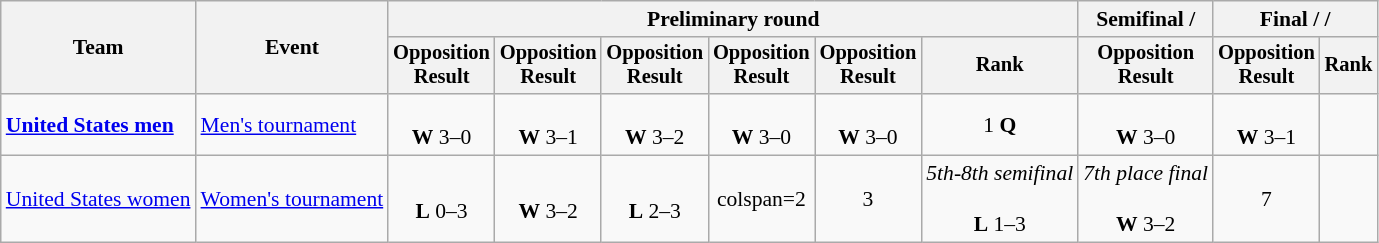<table class=wikitable style=font-size:90%;text-align:center>
<tr>
<th rowspan=2>Team</th>
<th rowspan=2>Event</th>
<th colspan=6>Preliminary round</th>
<th>Semifinal / </th>
<th colspan=2>Final /  / </th>
</tr>
<tr style=font-size:95%>
<th>Opposition<br>Result</th>
<th>Opposition<br>Result</th>
<th>Opposition<br>Result</th>
<th>Opposition<br>Result</th>
<th>Opposition<br>Result</th>
<th>Rank</th>
<th>Opposition<br>Result</th>
<th>Opposition<br>Result</th>
<th>Rank</th>
</tr>
<tr>
<td align=left><strong><a href='#'>United States men</a></strong></td>
<td align=left><a href='#'>Men's tournament</a></td>
<td><br><strong>W</strong> 3–0</td>
<td><br><strong>W</strong> 3–1</td>
<td><br><strong>W</strong> 3–2</td>
<td><br><strong>W</strong> 3–0</td>
<td><br><strong>W</strong> 3–0</td>
<td>1 <strong>Q</strong></td>
<td><br><strong>W</strong> 3–0</td>
<td><br><strong>W</strong> 3–1</td>
<td></td>
</tr>
<tr>
<td align=left><a href='#'>United States women</a></td>
<td align=left><a href='#'>Women's tournament</a></td>
<td><br><strong>L</strong> 0–3</td>
<td><br><strong>W</strong> 3–2</td>
<td><br><strong>L</strong> 2–3</td>
<td>colspan=2 </td>
<td>3</td>
<td><em>5th-8th semifinal</em><br><br><strong>L</strong> 1–3</td>
<td><em>7th place final</em><br><br><strong>W</strong> 3–2</td>
<td>7</td>
</tr>
</table>
